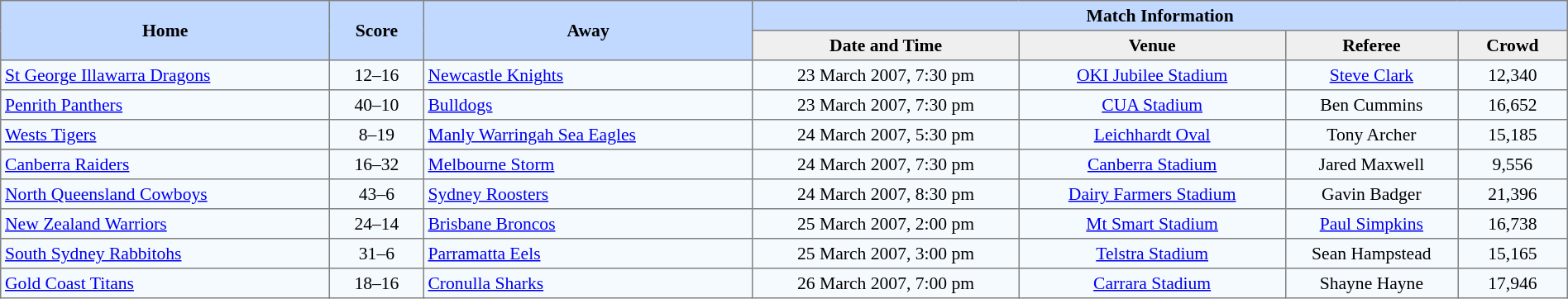<table border=1 style="border-collapse:collapse; font-size:90%; text-align:center;" cellpadding=3 cellspacing=0 width=100%>
<tr bgcolor=#C1D8FF>
<th rowspan=2 width=21%>Home</th>
<th rowspan=2 width=6%>Score</th>
<th rowspan=2 width=21%>Away</th>
<th colspan=6>Match Information</th>
</tr>
<tr bgcolor=#EFEFEF>
<th width=17%>Date and Time</th>
<th width=17%>Venue</th>
<th width=11%>Referee</th>
<th width=7%>Crowd</th>
</tr>
<tr bgcolor=#F5FAFF>
<td align=left> <a href='#'>St George Illawarra Dragons</a></td>
<td>12–16</td>
<td align=left> <a href='#'>Newcastle Knights</a></td>
<td>23 March 2007, 7:30 pm</td>
<td><a href='#'>OKI Jubilee Stadium</a></td>
<td><a href='#'>Steve Clark</a></td>
<td>12,340</td>
</tr>
<tr bgcolor=#F5FAFF>
<td align=left> <a href='#'>Penrith Panthers</a></td>
<td>40–10</td>
<td align=left> <a href='#'>Bulldogs</a></td>
<td>23 March 2007, 7:30 pm</td>
<td><a href='#'>CUA Stadium</a></td>
<td>Ben Cummins</td>
<td>16,652</td>
</tr>
<tr bgcolor=#F5FAFF>
<td align=left> <a href='#'>Wests Tigers</a></td>
<td>8–19</td>
<td align=left> <a href='#'>Manly Warringah Sea Eagles</a></td>
<td>24 March 2007, 5:30 pm</td>
<td><a href='#'>Leichhardt Oval</a></td>
<td>Tony Archer</td>
<td>15,185</td>
</tr>
<tr bgcolor=#F5FAFF>
<td align=left> <a href='#'>Canberra Raiders</a></td>
<td>16–32</td>
<td align=left> <a href='#'>Melbourne Storm</a></td>
<td>24 March 2007, 7:30 pm</td>
<td><a href='#'>Canberra Stadium</a></td>
<td>Jared Maxwell</td>
<td>9,556</td>
</tr>
<tr bgcolor=#F5FAFF>
<td align=left> <a href='#'>North Queensland Cowboys</a></td>
<td>43–6</td>
<td align=left> <a href='#'>Sydney Roosters</a></td>
<td>24 March 2007, 8:30 pm</td>
<td><a href='#'>Dairy Farmers Stadium</a></td>
<td>Gavin Badger</td>
<td>21,396</td>
</tr>
<tr bgcolor=#F5FAFF>
<td align=left> <a href='#'>New Zealand Warriors</a></td>
<td>24–14</td>
<td align=left> <a href='#'>Brisbane Broncos</a></td>
<td>25 March 2007, 2:00 pm</td>
<td><a href='#'>Mt Smart Stadium</a></td>
<td><a href='#'>Paul Simpkins</a></td>
<td>16,738</td>
</tr>
<tr bgcolor=#F5FAFF>
<td align=left> <a href='#'>South Sydney Rabbitohs</a></td>
<td>31–6</td>
<td align=left> <a href='#'>Parramatta Eels</a></td>
<td>25 March 2007, 3:00 pm</td>
<td><a href='#'>Telstra Stadium</a></td>
<td>Sean Hampstead</td>
<td>15,165</td>
</tr>
<tr bgcolor=#F5FAFF>
<td align=left> <a href='#'>Gold Coast Titans</a></td>
<td>18–16</td>
<td align=left> <a href='#'>Cronulla Sharks</a></td>
<td>26 March 2007, 7:00 pm</td>
<td><a href='#'>Carrara Stadium</a></td>
<td>Shayne Hayne</td>
<td>17,946</td>
</tr>
</table>
